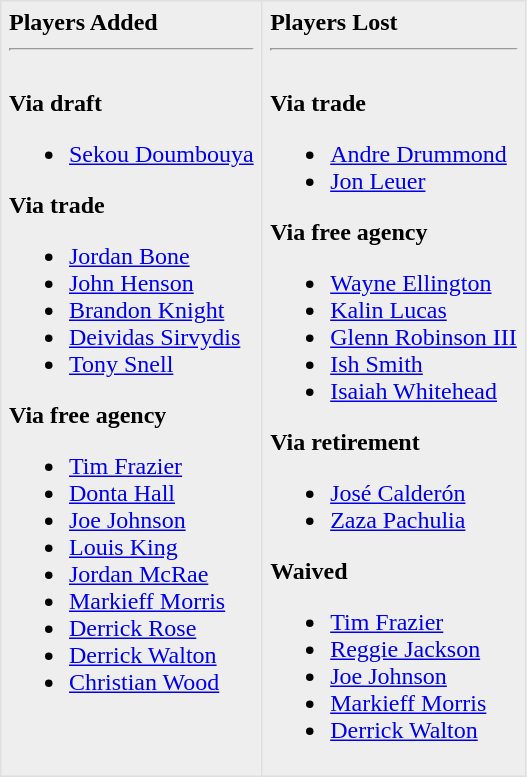<table border=1 style="border-collapse:collapse; background-color:#eeeeee" bordercolor="#DFDFDF" cellpadding="5">
<tr>
<td valign="top"><strong>Players Added</strong> <hr><br><strong>Via draft</strong><ul><li><a href='#'>Sekou Doumbouya</a></li></ul><strong>Via trade</strong><ul><li><a href='#'>Jordan Bone</a></li><li><a href='#'>John Henson</a></li><li><a href='#'>Brandon Knight</a></li><li><a href='#'>Deividas Sirvydis</a></li><li><a href='#'>Tony Snell</a></li></ul><strong>Via free agency</strong><ul><li><a href='#'>Tim Frazier</a></li><li><a href='#'>Donta Hall</a></li><li><a href='#'>Joe Johnson</a></li><li><a href='#'>Louis King</a></li><li><a href='#'>Jordan McRae</a></li><li><a href='#'>Markieff Morris</a></li><li><a href='#'>Derrick Rose</a></li><li><a href='#'>Derrick Walton</a></li><li><a href='#'>Christian Wood</a></li></ul></td>
<td valign="top"><strong>Players Lost</strong> <hr><br><strong>Via trade</strong><ul><li><a href='#'>Andre Drummond</a></li><li><a href='#'>Jon Leuer</a></li></ul><strong>Via free agency</strong><ul><li><a href='#'>Wayne Ellington</a></li><li><a href='#'>Kalin Lucas</a></li><li><a href='#'>Glenn Robinson III</a></li><li><a href='#'>Ish Smith</a></li><li><a href='#'>Isaiah Whitehead</a></li></ul><strong>Via retirement</strong><ul><li><a href='#'>José Calderón</a></li><li><a href='#'>Zaza Pachulia</a></li></ul><strong>Waived</strong><ul><li><a href='#'>Tim Frazier</a></li><li><a href='#'>Reggie Jackson</a></li><li><a href='#'>Joe Johnson</a></li><li><a href='#'>Markieff Morris</a></li><li><a href='#'>Derrick Walton</a></li></ul></td>
</tr>
</table>
